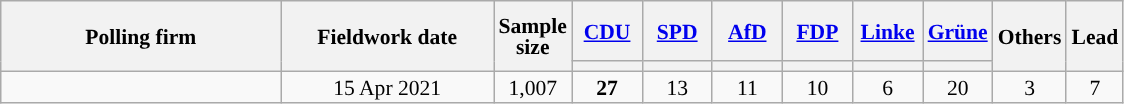<table class="wikitable sortable mw-datatable mw-collapsible mw-datatable" style="text-align:center;font-size:90%;line-height:14px;">
<tr style="height:40px;">
<th style="width:180px;" rowspan="2">Polling firm</th>
<th style="width:135px;" rowspan="2">Fieldwork date</th>
<th style="width:35px;" rowspan="2">Sample<br>size</th>
<th class="unsortable" style="width:40px;"><a href='#'>CDU</a></th>
<th class="unsortable" style="width:40px;"><a href='#'>SPD</a></th>
<th class="unsortable" style="width:40px;"><a href='#'>AfD</a></th>
<th class="unsortable" style="width:40px;"><a href='#'>FDP</a></th>
<th class="unsortable" style="width:40px;"><a href='#'>Linke</a></th>
<th class="unsortable" style="width:40px;"><a href='#'>Grüne</a></th>
<th class="unsortable" style="width:30px;" rowspan="2">Others</th>
<th style="width:30px;" rowspan="2">Lead</th>
</tr>
<tr>
<th style="background:"></th>
<th style="background:"></th>
<th style="background:"></th>
<th style="background:"></th>
<th style="background:"></th>
<th style="background:"></th>
</tr>
<tr>
<td></td>
<td data-sort-value="2021-04-15">15 Apr 2021</td>
<td>1,007</td>
<td><strong>27</strong></td>
<td>13</td>
<td>11</td>
<td>10</td>
<td>6</td>
<td>20</td>
<td>3</td>
<td style="background:">7</td>
</tr>
</table>
